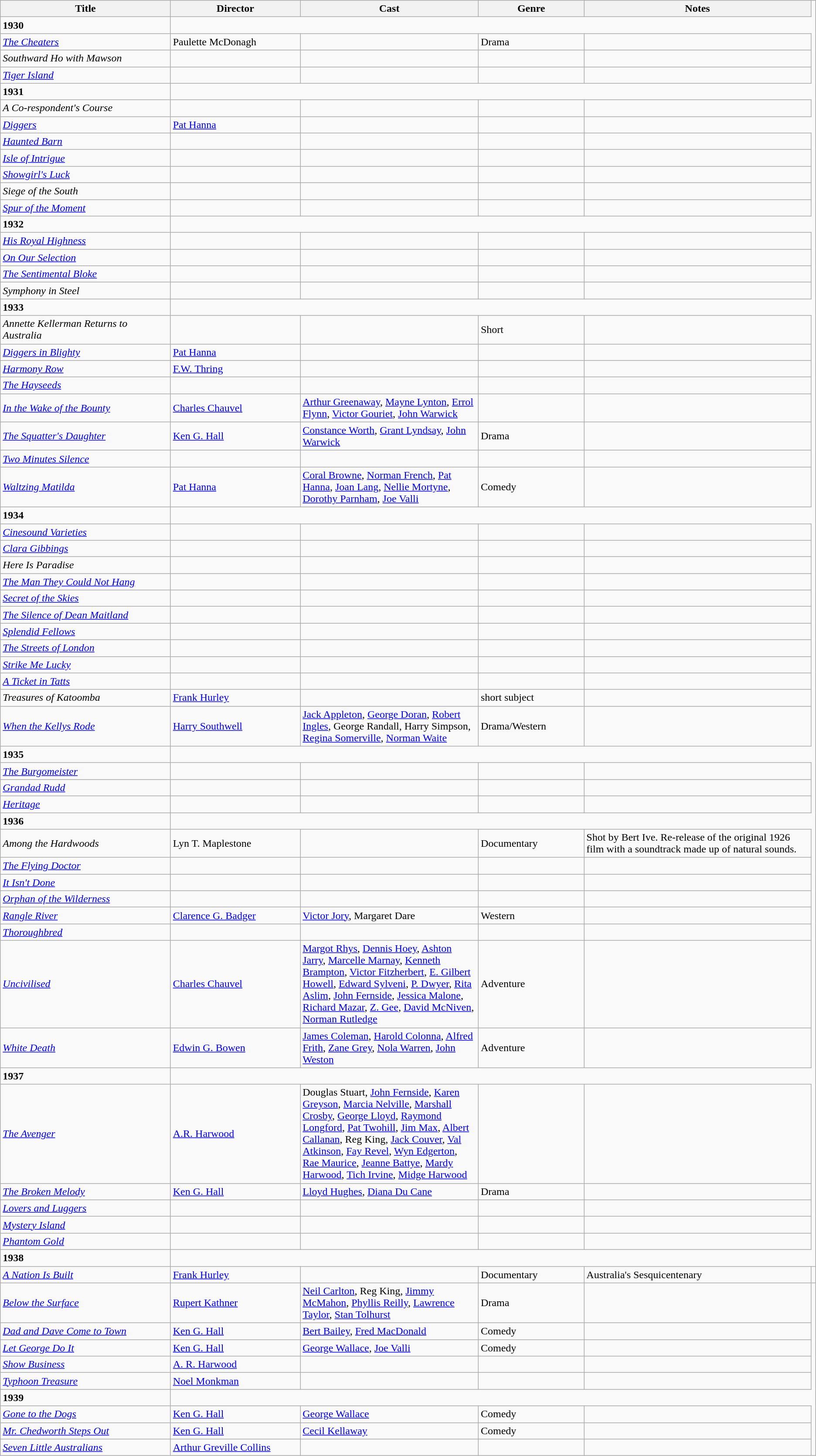<table class="wikitable">
<tr>
<th width=21%>Title</th>
<th width=16%>Director</th>
<th width=22%>Cast</th>
<th width=13%>Genre</th>
<th width=28%>Notes</th>
</tr>
<tr>
<td><strong>1930</strong></td>
</tr>
<tr>
<td><em><a href='#'>The Cheaters</a></em></td>
<td>Paulette McDonagh</td>
<td></td>
<td>Drama</td>
<td></td>
</tr>
<tr>
<td><em>Southward Ho with Mawson</em></td>
<td></td>
<td></td>
<td></td>
<td></td>
</tr>
<tr>
<td><em><a href='#'>Tiger Island</a></em></td>
<td></td>
<td></td>
<td></td>
<td></td>
</tr>
<tr>
<td><strong>1931</strong></td>
</tr>
<tr>
<td><em>A Co-respondent's Course</em></td>
<td></td>
<td></td>
<td></td>
<td></td>
</tr>
<tr>
<td><em><a href='#'>Diggers</a></em></td>
<td><a href='#'>Pat Hanna</a></td>
<td></td>
<td></td>
</tr>
<tr>
<td><em><a href='#'>Haunted Barn</a></em></td>
<td></td>
<td></td>
<td></td>
<td></td>
</tr>
<tr>
<td><em><a href='#'>Isle of Intrigue</a></em></td>
<td></td>
<td></td>
<td></td>
<td></td>
</tr>
<tr>
<td><em><a href='#'>Showgirl's Luck</a></em></td>
<td></td>
<td></td>
<td></td>
<td></td>
</tr>
<tr>
<td><em>Siege of the South</em></td>
<td></td>
<td></td>
<td></td>
<td></td>
</tr>
<tr>
<td><em><a href='#'>Spur of the Moment</a></em></td>
<td></td>
<td></td>
<td></td>
<td></td>
</tr>
<tr>
<td><strong>1932</strong></td>
</tr>
<tr>
<td><em><a href='#'>His Royal Highness</a></em></td>
<td></td>
<td></td>
<td></td>
<td></td>
</tr>
<tr>
<td><em><a href='#'>On Our Selection</a></em></td>
<td></td>
<td></td>
<td></td>
<td></td>
</tr>
<tr>
<td><em><a href='#'>The Sentimental Bloke</a></em></td>
<td></td>
<td></td>
<td></td>
<td></td>
</tr>
<tr>
<td><em>Symphony in Steel</em></td>
<td></td>
<td></td>
<td></td>
<td></td>
</tr>
<tr>
<td><strong>1933</strong></td>
</tr>
<tr>
<td><em>Annette Kellerman Returns to Australia</em></td>
<td></td>
<td></td>
<td>Short</td>
<td></td>
</tr>
<tr>
<td><em><a href='#'>Diggers in Blighty</a></em></td>
<td><a href='#'>Pat Hanna</a></td>
<td></td>
<td></td>
<td></td>
</tr>
<tr>
<td><em><a href='#'>Harmony Row</a></em></td>
<td><a href='#'>F.W. Thring</a></td>
<td></td>
<td></td>
<td></td>
</tr>
<tr>
<td><em><a href='#'>The Hayseeds</a></em></td>
<td></td>
<td></td>
<td></td>
<td></td>
</tr>
<tr>
<td><em><a href='#'>In the Wake of the Bounty</a></em></td>
<td><a href='#'>Charles Chauvel</a></td>
<td><a href='#'>Arthur Greenaway</a>, <a href='#'>Mayne Lynton</a>, <a href='#'>Errol Flynn</a>, <a href='#'>Victor Gouriet</a>, <a href='#'>John Warwick</a></td>
<td></td>
<td></td>
</tr>
<tr>
<td><em><a href='#'>The Squatter's Daughter</a></em></td>
<td><a href='#'>Ken G. Hall</a></td>
<td><a href='#'>Constance Worth</a>, <a href='#'>Grant Lyndsay</a>, <a href='#'>John Warwick</a></td>
<td>Drama</td>
<td></td>
</tr>
<tr>
<td><em><a href='#'>Two Minutes Silence</a></em></td>
<td></td>
<td></td>
<td></td>
<td></td>
</tr>
<tr>
<td><em><a href='#'>Waltzing Matilda</a></em></td>
<td><a href='#'>Pat Hanna</a></td>
<td><a href='#'>Coral Browne</a>, <a href='#'>Norman French</a>, <a href='#'>Pat Hanna</a>, <a href='#'>Joan Lang</a>, <a href='#'>Nellie Mortyne</a>, <a href='#'>Dorothy Parnham</a>, <a href='#'>Joe Valli</a></td>
<td>Comedy</td>
<td></td>
</tr>
<tr>
<td><strong>1934</strong></td>
</tr>
<tr>
<td><em><a href='#'>Cinesound Varieties</a></em></td>
<td></td>
<td></td>
<td></td>
<td></td>
</tr>
<tr>
<td><em><a href='#'>Clara Gibbings</a></em></td>
<td></td>
<td></td>
<td></td>
<td></td>
</tr>
<tr>
<td><em>Here Is Paradise</em></td>
<td></td>
<td></td>
<td></td>
<td></td>
</tr>
<tr>
<td><em><a href='#'>The Man They Could Not Hang</a></em></td>
<td></td>
<td></td>
<td></td>
<td></td>
</tr>
<tr>
<td><em><a href='#'>Secret of the Skies</a></em></td>
<td></td>
<td></td>
<td></td>
<td></td>
</tr>
<tr>
<td><em><a href='#'>The Silence of Dean Maitland</a></em></td>
<td></td>
<td></td>
<td></td>
<td></td>
</tr>
<tr>
<td><em><a href='#'>Splendid Fellows</a></em></td>
<td></td>
<td></td>
<td></td>
<td></td>
</tr>
<tr>
<td><em><a href='#'>The Streets of London</a></em></td>
<td></td>
<td></td>
<td></td>
<td></td>
</tr>
<tr>
<td><em><a href='#'>Strike Me Lucky</a></em></td>
<td></td>
<td></td>
<td></td>
<td></td>
</tr>
<tr>
<td><em><a href='#'>A Ticket in Tatts</a></em></td>
<td></td>
<td></td>
<td></td>
<td></td>
</tr>
<tr>
<td><em>Treasures of Katoomba</em></td>
<td><a href='#'>Frank Hurley</a></td>
<td></td>
<td>short subject</td>
<td></td>
</tr>
<tr>
<td><em><a href='#'>When the Kellys Rode</a></em></td>
<td><a href='#'>Harry Southwell</a></td>
<td><a href='#'>Jack Appleton</a>, <a href='#'>George Doran</a>, <a href='#'>Robert Ingles</a>, George Randall, Harry Simpson, <a href='#'>Regina Somerville</a>, <a href='#'>Norman Waite</a></td>
<td>Drama/Western</td>
<td></td>
</tr>
<tr>
<td><strong>1935</strong></td>
</tr>
<tr>
<td><em><a href='#'>The Burgomeister</a></em></td>
<td></td>
<td></td>
<td></td>
<td></td>
</tr>
<tr>
<td><em><a href='#'>Grandad Rudd</a></em></td>
<td></td>
<td></td>
<td></td>
<td></td>
</tr>
<tr>
<td><em><a href='#'>Heritage</a></em></td>
<td></td>
<td></td>
<td></td>
<td></td>
</tr>
<tr>
<td><strong>1936</strong></td>
</tr>
<tr>
<td><em>Among the Hardwoods</em></td>
<td>Lyn T. Maplestone</td>
<td></td>
<td>Documentary</td>
<td>Shot by Bert Ive. Re-release of the original 1926 film with a soundtrack made up of natural sounds. </td>
</tr>
<tr>
<td><em><a href='#'>The Flying Doctor</a></em></td>
<td></td>
<td></td>
<td></td>
<td></td>
</tr>
<tr>
<td><em><a href='#'>It Isn't Done</a></em></td>
<td></td>
<td></td>
<td></td>
<td></td>
</tr>
<tr>
<td><em><a href='#'>Orphan of the Wilderness</a></em></td>
<td></td>
<td></td>
<td></td>
<td></td>
</tr>
<tr>
<td><em><a href='#'>Rangle River</a></em></td>
<td><a href='#'>Clarence G. Badger</a></td>
<td><a href='#'>Victor Jory</a>, Margaret Dare</td>
<td>Western</td>
<td></td>
</tr>
<tr>
<td><em><a href='#'>Thoroughbred</a></em></td>
<td></td>
<td></td>
<td></td>
<td></td>
</tr>
<tr>
<td><em><a href='#'>Uncivilised</a></em></td>
<td><a href='#'>Charles Chauvel</a></td>
<td><a href='#'>Margot Rhys</a>, <a href='#'>Dennis Hoey</a>, <a href='#'>Ashton Jarry</a>, <a href='#'>Marcelle Marnay</a>, <a href='#'>Kenneth Brampton</a>, <a href='#'>Victor Fitzherbert</a>, <a href='#'>E. Gilbert Howell</a>, <a href='#'>Edward Sylveni</a>, <a href='#'>P. Dwyer</a>, <a href='#'>Rita Aslim</a>, <a href='#'>John Fernside</a>, <a href='#'>Jessica Malone</a>, <a href='#'>Richard Mazar</a>, <a href='#'>Z. Gee</a>, <a href='#'>David McNiven</a>, <a href='#'>Norman Rutledge</a></td>
<td>Adventure</td>
<td></td>
</tr>
<tr>
<td><em><a href='#'>White Death</a></em></td>
<td><a href='#'>Edwin G. Bowen</a></td>
<td><a href='#'>James Coleman</a>, <a href='#'>Harold Colonna</a>, <a href='#'>Alfred Frith</a>, <a href='#'>Zane Grey</a>, <a href='#'>Nola Warren</a>, <a href='#'>John Weston</a></td>
<td>Adventure</td>
<td></td>
</tr>
<tr>
<td><strong>1937</strong></td>
</tr>
<tr>
<td><em><a href='#'>The Avenger</a></em></td>
<td><a href='#'>A.R. Harwood</a></td>
<td>Douglas Stuart, <a href='#'>John Fernside</a>, <a href='#'>Karen Greyson</a>, <a href='#'>Marcia Nelville</a>, <a href='#'>Marshall Crosby</a>, <a href='#'>George Lloyd</a>, <a href='#'>Raymond Longford</a>, <a href='#'>Pat Twohill</a>, <a href='#'>Jim Max</a>, <a href='#'>Albert Callanan</a>, Reg King, <a href='#'>Jack Couver</a>, <a href='#'>Val Atkinson</a>, <a href='#'>Fay Revel</a>, <a href='#'>Wyn Edgerton</a>, <a href='#'>Rae Maurice</a>, <a href='#'>Jeanne Battye</a>, <a href='#'>Mardy Harwood</a>, <a href='#'>Tich Irvine</a>, <a href='#'>Midge Harwood</a></td>
<td></td>
<td></td>
</tr>
<tr>
<td><em><a href='#'>The Broken Melody</a></em></td>
<td><a href='#'>Ken G. Hall</a></td>
<td><a href='#'>Lloyd Hughes</a>, <a href='#'>Diana Du Cane</a></td>
<td>Drama</td>
<td></td>
</tr>
<tr>
<td><em><a href='#'>Lovers and Luggers</a></em></td>
<td></td>
<td></td>
<td></td>
<td></td>
</tr>
<tr>
<td><em><a href='#'>Mystery Island</a></em></td>
<td></td>
<td></td>
<td></td>
<td></td>
</tr>
<tr>
<td><em><a href='#'>Phantom Gold</a></em></td>
<td></td>
<td></td>
<td></td>
<td></td>
</tr>
<tr>
<td><strong>1938</strong></td>
</tr>
<tr>
<td><em><a href='#'>A Nation Is Built</a></em></td>
<td><a href='#'>Frank Hurley</a></td>
<td></td>
<td>Documentary</td>
<td>Australia's Sesquicentenary</td>
<td></td>
</tr>
<tr>
<td><em><a href='#'>Below the Surface</a></em></td>
<td><a href='#'>Rupert Kathner</a></td>
<td><a href='#'>Neil Carlton</a>, Reg King, <a href='#'>Jimmy McMahon</a>, <a href='#'>Phyllis Reilly</a>, <a href='#'>Lawrence Taylor</a>, <a href='#'>Stan Tolhurst</a></td>
<td>Drama</td>
<td></td>
</tr>
<tr>
<td><em><a href='#'>Dad and Dave Come to Town</a></em></td>
<td><a href='#'>Ken G. Hall</a></td>
<td><a href='#'>Bert Bailey</a>, <a href='#'>Fred MacDonald</a></td>
<td>Comedy</td>
<td></td>
</tr>
<tr>
<td><em><a href='#'>Let George Do It</a></em></td>
<td><a href='#'>Ken G. Hall</a></td>
<td><a href='#'>George Wallace</a>, <a href='#'>Joe Valli</a></td>
<td>Comedy</td>
<td></td>
</tr>
<tr>
<td><em><a href='#'>Show Business</a></em></td>
<td><a href='#'>A. R. Harwood</a></td>
<td></td>
<td></td>
<td></td>
</tr>
<tr>
<td><em><a href='#'>Typhoon Treasure</a></em></td>
<td><a href='#'>Noel Monkman</a></td>
<td></td>
<td></td>
<td></td>
</tr>
<tr>
<td><strong>1939</strong></td>
</tr>
<tr>
<td><em><a href='#'>Gone to the Dogs</a></em></td>
<td><a href='#'>Ken G. Hall</a></td>
<td><a href='#'>George Wallace</a></td>
<td>Comedy</td>
<td></td>
</tr>
<tr>
<td><em><a href='#'>Mr. Chedworth Steps Out</a></em></td>
<td><a href='#'>Ken G. Hall</a></td>
<td><a href='#'>Cecil Kellaway</a></td>
<td>Comedy</td>
<td></td>
</tr>
<tr>
<td><em><a href='#'>Seven Little Australians</a></em></td>
<td><a href='#'>Arthur Greville Collins</a></td>
<td></td>
<td></td>
<td></td>
</tr>
</table>
